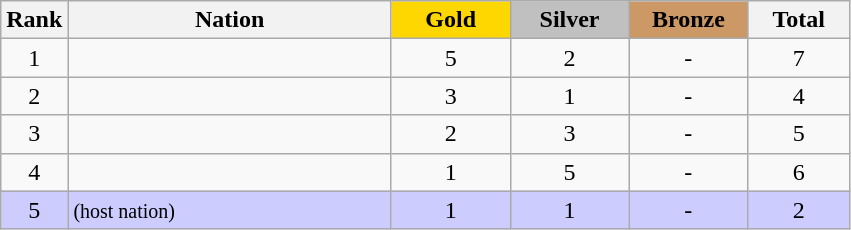<table class="wikitable sortable plainrowheaders" style="text-align:center;max-width: 15cm; width: 100%">
<tr>
<th scope="col" style="width:4%">Rank</th>
<th scope="col">Nation</th>
<th scope="col" style="background-color:gold; width:14%;">Gold</th>
<th scope="col" style="background-color:silver; width:14%;">Silver</th>
<th scope="col" style="background-color:#cc9966; width:14%;">Bronze</th>
<th scope="col" style="width:12%;">Total</th>
</tr>
<tr>
<td>1</td>
<td align=left></td>
<td>5</td>
<td>2</td>
<td>-</td>
<td>7</td>
</tr>
<tr>
<td>2</td>
<td align=left></td>
<td>3</td>
<td>1</td>
<td>-</td>
<td>4</td>
</tr>
<tr>
<td>3</td>
<td align=left></td>
<td>2</td>
<td>3</td>
<td>-</td>
<td>5</td>
</tr>
<tr>
<td>4</td>
<td align=left></td>
<td>1</td>
<td>5</td>
<td>-</td>
<td>6</td>
</tr>
<tr style="background:#ccccff">
<td>5</td>
<td align=left> <small>(host nation)</small></td>
<td>1</td>
<td>1</td>
<td>-</td>
<td>2</td>
</tr>
</table>
